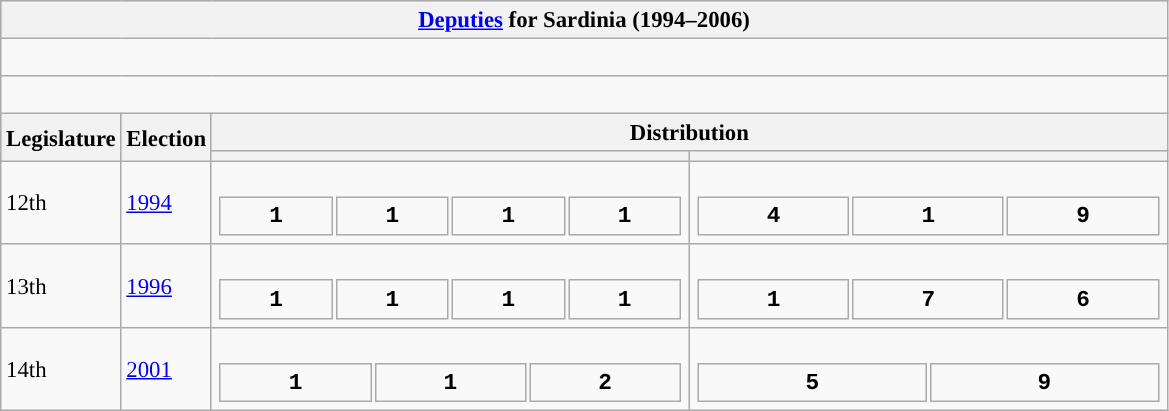<table class="wikitable" style="font-size:95%;">
<tr bgcolor="#CCCCCC">
<th colspan="4"><a href='#'>Deputies</a> for Sardinia (1994–2006)</th>
</tr>
<tr>
<td colspan="4"><br>








</td>
</tr>
<tr>
<td colspan="4"><br>





</td>
</tr>
<tr bgcolor="#CCCCCC">
<th rowspan=2>Legislature</th>
<th rowspan=2>Election</th>
<th colspan=2>Distribution</th>
</tr>
<tr>
<th></th>
<th></th>
</tr>
<tr>
<td>12th</td>
<td><a href='#'>1994</a></td>
<td><br><table style="width:20.5em; font-size:100%; text-align:center; font-family:Courier New;">
<tr style="font-weight:bold">
<td style="background:">1</td>
<td style="background:">1</td>
<td style="background:">1</td>
<td style="background:">1</td>
</tr>
</table>
</td>
<td><br><table style="width:20.5em; font-size:100%; text-align:center; font-family:Courier New;">
<tr style="font-weight:bold">
<td style="background:">4</td>
<td style="background:">1</td>
<td style="background:">9</td>
</tr>
</table>
</td>
</tr>
<tr>
<td>13th</td>
<td><a href='#'>1996</a></td>
<td><br><table style="width:20.5em; font-size:100%; text-align:center; font-family:Courier New;">
<tr style="font-weight:bold">
<td style="background:">1</td>
<td style="background:">1</td>
<td style="background:">1</td>
<td style="background:">1</td>
</tr>
</table>
</td>
<td><br><table style="width:20.5em; font-size:100%; text-align:center; font-family:Courier New;">
<tr style="font-weight:bold">
<td style="background:">1</td>
<td style="background:">7</td>
<td style="background:">6</td>
</tr>
</table>
</td>
</tr>
<tr>
<td>14th</td>
<td><a href='#'>2001</a></td>
<td><br><table style="width:20.5em; font-size:100%; text-align:center; font-family:Courier New;">
<tr style="font-weight:bold">
<td style="background:">1</td>
<td style="background:">1</td>
<td style="background:">2</td>
</tr>
</table>
</td>
<td><br><table style="width:20.5em; font-size:100%; text-align:center; font-family:Courier New;">
<tr style="font-weight:bold">
<td style="background:">5</td>
<td style="background:">9</td>
</tr>
</table>
</td>
</tr>
</table>
